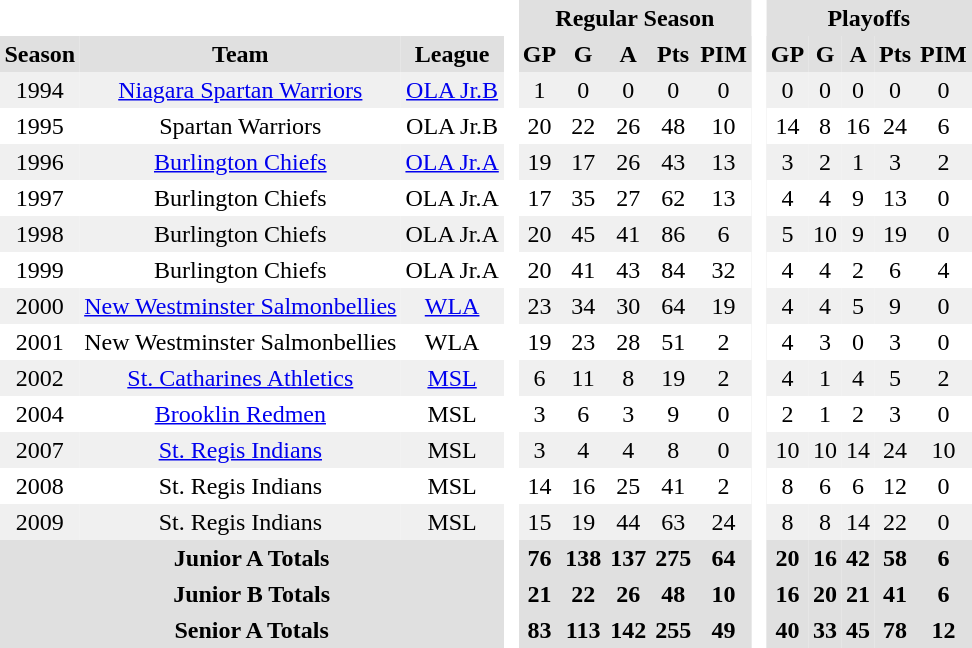<table BORDER="0" CELLPADDING="3" CELLSPACING="0">
<tr ALIGN="center" bgcolor="#e0e0e0">
<th colspan="3" bgcolor="#ffffff"> </th>
<th rowspan="99" bgcolor="#ffffff"> </th>
<th colspan="5">Regular Season</th>
<th rowspan="99" bgcolor="#ffffff"> </th>
<th colspan="5">Playoffs</th>
</tr>
<tr ALIGN="center" bgcolor="#e0e0e0">
<th>Season</th>
<th>Team</th>
<th>League</th>
<th>GP</th>
<th>G</th>
<th>A</th>
<th>Pts</th>
<th>PIM</th>
<th>GP</th>
<th>G</th>
<th>A</th>
<th>Pts</th>
<th>PIM</th>
</tr>
<tr ALIGN="center" bgcolor="#f0f0f0">
<td>1994</td>
<td><a href='#'>Niagara Spartan Warriors</a></td>
<td><a href='#'>OLA Jr.B</a></td>
<td>1</td>
<td>0</td>
<td>0</td>
<td>0</td>
<td>0</td>
<td>0</td>
<td>0</td>
<td>0</td>
<td>0</td>
<td>0</td>
</tr>
<tr ALIGN="center">
<td>1995</td>
<td>Spartan Warriors</td>
<td>OLA Jr.B</td>
<td>20</td>
<td>22</td>
<td>26</td>
<td>48</td>
<td>10</td>
<td>14</td>
<td>8</td>
<td>16</td>
<td>24</td>
<td>6</td>
</tr>
<tr ALIGN="center" bgcolor="#f0f0f0">
<td>1996</td>
<td><a href='#'>Burlington Chiefs</a></td>
<td><a href='#'>OLA Jr.A</a></td>
<td>19</td>
<td>17</td>
<td>26</td>
<td>43</td>
<td>13</td>
<td>3</td>
<td>2</td>
<td>1</td>
<td>3</td>
<td>2</td>
</tr>
<tr ALIGN="center">
<td>1997</td>
<td>Burlington Chiefs</td>
<td>OLA Jr.A</td>
<td>17</td>
<td>35</td>
<td>27</td>
<td>62</td>
<td>13</td>
<td>4</td>
<td>4</td>
<td>9</td>
<td>13</td>
<td>0</td>
</tr>
<tr ALIGN="center" bgcolor="#f0f0f0">
<td>1998</td>
<td>Burlington Chiefs</td>
<td>OLA Jr.A</td>
<td>20</td>
<td>45</td>
<td>41</td>
<td>86</td>
<td>6</td>
<td>5</td>
<td>10</td>
<td>9</td>
<td>19</td>
<td>0</td>
</tr>
<tr ALIGN="center">
<td>1999</td>
<td>Burlington Chiefs</td>
<td>OLA Jr.A</td>
<td>20</td>
<td>41</td>
<td>43</td>
<td>84</td>
<td>32</td>
<td>4</td>
<td>4</td>
<td>2</td>
<td>6</td>
<td>4</td>
</tr>
<tr ALIGN="center" bgcolor="#f0f0f0">
<td>2000</td>
<td><a href='#'>New Westminster Salmonbellies</a></td>
<td><a href='#'>WLA</a></td>
<td>23</td>
<td>34</td>
<td>30</td>
<td>64</td>
<td>19</td>
<td>4</td>
<td>4</td>
<td>5</td>
<td>9</td>
<td>0</td>
</tr>
<tr ALIGN="center">
<td>2001</td>
<td>New Westminster Salmonbellies</td>
<td>WLA</td>
<td>19</td>
<td>23</td>
<td>28</td>
<td>51</td>
<td>2</td>
<td>4</td>
<td>3</td>
<td>0</td>
<td>3</td>
<td>0</td>
</tr>
<tr ALIGN="center" bgcolor="#f0f0f0">
<td>2002</td>
<td><a href='#'>St. Catharines Athletics</a></td>
<td><a href='#'>MSL</a></td>
<td>6</td>
<td>11</td>
<td>8</td>
<td>19</td>
<td>2</td>
<td>4</td>
<td>1</td>
<td>4</td>
<td>5</td>
<td>2</td>
</tr>
<tr ALIGN="center">
<td>2004</td>
<td><a href='#'>Brooklin Redmen</a></td>
<td>MSL</td>
<td>3</td>
<td>6</td>
<td>3</td>
<td>9</td>
<td>0</td>
<td>2</td>
<td>1</td>
<td>2</td>
<td>3</td>
<td>0</td>
</tr>
<tr ALIGN="center" bgcolor="#f0f0f0">
<td>2007</td>
<td><a href='#'>St. Regis Indians</a></td>
<td>MSL</td>
<td>3</td>
<td>4</td>
<td>4</td>
<td>8</td>
<td>0</td>
<td>10</td>
<td>10</td>
<td>14</td>
<td>24</td>
<td>10</td>
</tr>
<tr ALIGN="center">
<td>2008</td>
<td>St. Regis Indians</td>
<td>MSL</td>
<td>14</td>
<td>16</td>
<td>25</td>
<td>41</td>
<td>2</td>
<td>8</td>
<td>6</td>
<td>6</td>
<td>12</td>
<td>0</td>
</tr>
<tr ALIGN="center" bgcolor="#f0f0f0">
<td>2009</td>
<td>St. Regis Indians</td>
<td>MSL</td>
<td>15</td>
<td>19</td>
<td>44</td>
<td>63</td>
<td>24</td>
<td>8</td>
<td>8</td>
<td>14</td>
<td>22</td>
<td>0</td>
</tr>
<tr ALIGN="center" bgcolor="#e0e0e0">
<th colspan="3">Junior A Totals</th>
<th>76</th>
<th>138</th>
<th>137</th>
<th>275</th>
<th>64</th>
<th>20</th>
<th>16</th>
<th>42</th>
<th>58</th>
<th>6</th>
</tr>
<tr ALIGN="center" bgcolor="#e0e0e0">
<th colspan="3">Junior B Totals</th>
<th>21</th>
<th>22</th>
<th>26</th>
<th>48</th>
<th>10</th>
<th>16</th>
<th>20</th>
<th>21</th>
<th>41</th>
<th>6</th>
</tr>
<tr ALIGN="center" bgcolor="#e0e0e0">
<th colspan="3">Senior A Totals</th>
<th>83</th>
<th>113</th>
<th>142</th>
<th>255</th>
<th>49</th>
<th>40</th>
<th>33</th>
<th>45</th>
<th>78</th>
<th>12</th>
</tr>
</table>
